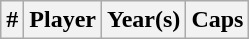<table class="wikitable sortable">
<tr>
<th width=>#</th>
<th width=>Player</th>
<th width=>Year(s)</th>
<th width=>Caps<br></th>
</tr>
</table>
